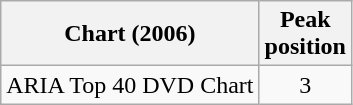<table class="wikitable">
<tr>
<th>Chart (2006)</th>
<th>Peak<br>position</th>
</tr>
<tr>
<td>ARIA Top 40 DVD Chart</td>
<td align="center">3</td>
</tr>
</table>
